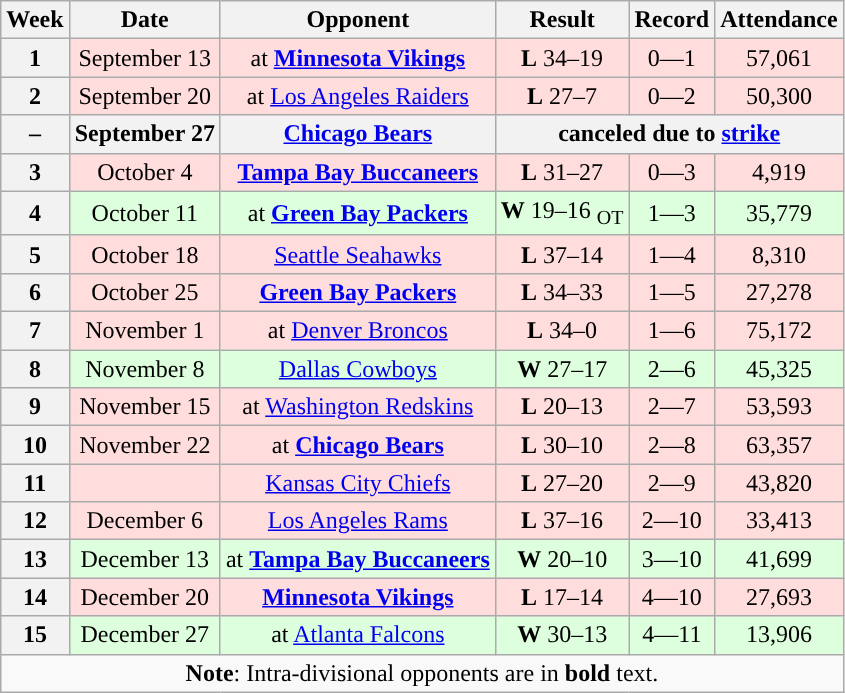<table class="wikitable"  style="text-align: center;">
<tr>
<th>Week</th>
<th>Date</th>
<th>Opponent</th>
<th>Result</th>
<th>Record</th>
<th>Attendance</th>
</tr>
<tr style="background: #ffdddd;">
<th>1</th>
<td>September 13</td>
<td>at <strong><a href='#'>Minnesota Vikings</a></strong></td>
<td><strong>L</strong> 34–19</td>
<td>0—1</td>
<td>57,061</td>
</tr>
<tr style="background: #ffdddd;">
<th>2</th>
<td>September 20</td>
<td>at <a href='#'>Los Angeles Raiders</a></td>
<td><strong>L</strong> 27–7</td>
<td>0—2</td>
<td>50,300</td>
</tr>
<tr style="background:">
<th>–</th>
<th>September 27</th>
<th><strong><a href='#'>Chicago Bears</a></strong></th>
<th colspan="3">canceled due to <a href='#'>strike</a></th>
</tr>
<tr style="background: #ffdddd;">
<th>3</th>
<td>October 4</td>
<td><strong><a href='#'>Tampa Bay Buccaneers</a></strong></td>
<td><strong>L</strong> 31–27</td>
<td>0—3</td>
<td>4,919</td>
</tr>
<tr style="background: #ddffdd;">
<th>4</th>
<td>October 11</td>
<td>at <strong><a href='#'>Green Bay Packers</a></strong></td>
<td><strong>W</strong> 19–16 <sub>OT</sub></td>
<td>1—3</td>
<td>35,779</td>
</tr>
<tr style="background: #ffdddd;">
<th>5</th>
<td>October 18</td>
<td><a href='#'>Seattle Seahawks</a></td>
<td><strong>L</strong> 37–14</td>
<td>1—4</td>
<td>8,310</td>
</tr>
<tr style="background: #ffdddd;">
<th>6</th>
<td>October 25</td>
<td><strong><a href='#'>Green Bay Packers</a></strong></td>
<td><strong>L</strong> 34–33</td>
<td>1—5</td>
<td>27,278</td>
</tr>
<tr style="background: #ffdddd;">
<th>7</th>
<td>November 1</td>
<td>at <a href='#'>Denver Broncos</a></td>
<td><strong>L</strong> 34–0</td>
<td>1—6</td>
<td>75,172</td>
</tr>
<tr style="background: #ddffdd;">
<th>8</th>
<td>November 8</td>
<td><a href='#'>Dallas Cowboys</a></td>
<td><strong>W</strong> 27–17</td>
<td>2—6</td>
<td>45,325</td>
</tr>
<tr style="background: #ffdddd;">
<th>9</th>
<td>November 15</td>
<td>at <a href='#'>Washington Redskins</a></td>
<td><strong>L</strong> 20–13</td>
<td>2—7</td>
<td>53,593</td>
</tr>
<tr style="background: #ffdddd;">
<th>10</th>
<td>November 22</td>
<td>at <strong><a href='#'>Chicago Bears</a></strong></td>
<td><strong>L</strong> 30–10</td>
<td>2—8</td>
<td>63,357</td>
</tr>
<tr style="background: #ffdddd;">
<th>11</th>
<td></td>
<td><a href='#'>Kansas City Chiefs</a></td>
<td><strong>L</strong> 27–20</td>
<td>2—9</td>
<td>43,820</td>
</tr>
<tr style="background: #ffdddd;">
<th>12</th>
<td>December 6</td>
<td><a href='#'>Los Angeles Rams</a></td>
<td><strong>L</strong> 37–16</td>
<td>2—10</td>
<td>33,413</td>
</tr>
<tr style="background: #ddffdd;">
<th>13</th>
<td>December 13</td>
<td>at <strong><a href='#'>Tampa Bay Buccaneers</a></strong></td>
<td><strong>W</strong> 20–10</td>
<td>3—10</td>
<td>41,699</td>
</tr>
<tr style="background: #ffdddd;">
<th>14</th>
<td>December 20</td>
<td><strong><a href='#'>Minnesota Vikings</a></strong></td>
<td><strong>L</strong> 17–14</td>
<td>4—10</td>
<td>27,693</td>
</tr>
<tr style="background: #ddffdd;">
<th>15</th>
<td>December 27</td>
<td>at <a href='#'>Atlanta Falcons</a></td>
<td><strong>W</strong> 30–13</td>
<td>4—11</td>
<td>13,906</td>
</tr>
<tr>
<td colspan="6"><strong>Note</strong>: Intra-divisional opponents are in <strong>bold</strong> text.</td>
</tr>
</table>
